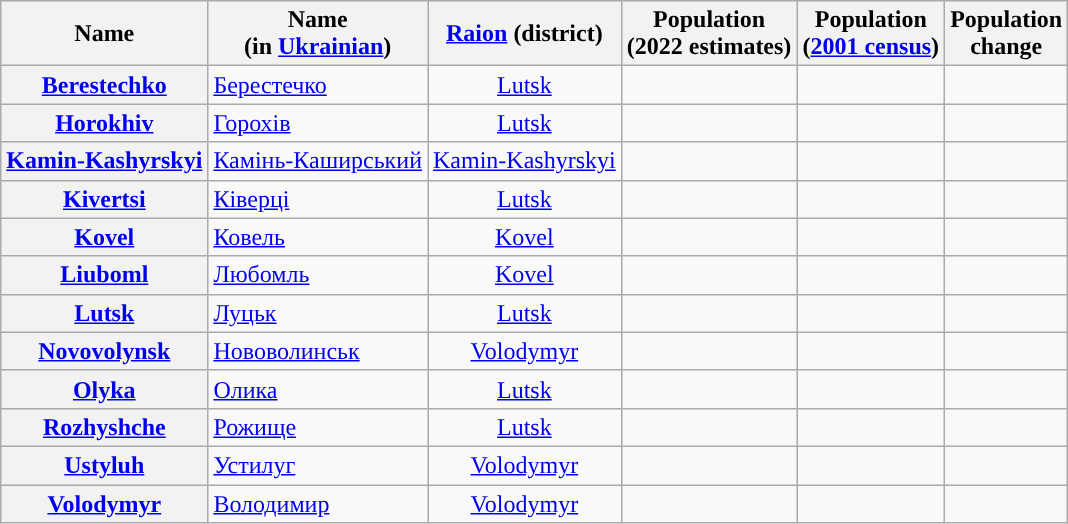<table class="wikitable sortable" id="Table of cities" caption="Tabulated list of cities in ">
<tr>
<th scope="col">Name</th>
<th scope="col">Name<br>(in <a href='#'>Ukrainian</a>)</th>
<th scope="col"><a href='#'>Raion</a> (district)</th>
<th scope="col">Population<br>(2022 estimates)</th>
<th scope="col">Population<br>(<a href='#'>2001 census</a>)</th>
<th scope="col">Population<br>change</th>
</tr>
<tr>
<th scope="row" align="left"><a href='#'>Berestechko</a></th>
<td><a href='#'>Берестечко</a></td>
<td align=center><a href='#'>Lutsk</a></td>
<td align=right></td>
<td align=right></td>
<td align=right></td>
</tr>
<tr>
<th scope="row" align="left"><a href='#'>Horokhiv</a></th>
<td><a href='#'>Горохів</a></td>
<td align=center><a href='#'>Lutsk</a></td>
<td align=right></td>
<td align=right></td>
<td align=right></td>
</tr>
<tr>
<th scope="row" align="left"><a href='#'>Kamin-Kashyrskyi</a></th>
<td><a href='#'>Камінь-Каширський</a></td>
<td align=center><a href='#'>Kamin-Kashyrskyi</a></td>
<td align=right></td>
<td align=right></td>
<td align=right></td>
</tr>
<tr>
<th scope="row" align="left"><a href='#'>Kivertsi</a></th>
<td><a href='#'>Ківерці</a></td>
<td align=center><a href='#'>Lutsk</a></td>
<td align=right></td>
<td align=right></td>
<td align=right></td>
</tr>
<tr>
<th scope="row" align="left"><a href='#'>Kovel</a></th>
<td><a href='#'>Ковель</a></td>
<td align=center><a href='#'>Kovel</a></td>
<td align=right></td>
<td align=right></td>
<td align=right></td>
</tr>
<tr>
<th scope="row" align="left"><a href='#'>Liuboml</a></th>
<td><a href='#'>Любомль</a></td>
<td align=center><a href='#'>Kovel</a></td>
<td align=right></td>
<td align=right></td>
<td align=right></td>
</tr>
<tr>
<th scope="row" align="left"><a href='#'>Lutsk</a></th>
<td><a href='#'>Луцьк</a></td>
<td align=center><a href='#'>Lutsk</a></td>
<td align=right></td>
<td align=right></td>
<td align=right></td>
</tr>
<tr>
<th scope="row" align="left"><a href='#'>Novovolynsk</a></th>
<td><a href='#'>Нововолинськ</a></td>
<td align=center><a href='#'>Volodymyr</a></td>
<td align=right></td>
<td align=right></td>
<td align=right></td>
</tr>
<tr>
<th scope="row" align="left"><a href='#'>Olyka</a></th>
<td><a href='#'>Олика</a></td>
<td align=center><a href='#'>Lutsk</a></td>
<td align=right></td>
<td align=right></td>
<td align=right></td>
</tr>
<tr>
<th scope="row" align="left"><a href='#'>Rozhyshche</a></th>
<td><a href='#'>Рожище</a></td>
<td align=center><a href='#'>Lutsk</a></td>
<td align=right></td>
<td align=right></td>
<td align=right></td>
</tr>
<tr>
<th scope="row" align="left"><a href='#'>Ustyluh</a></th>
<td><a href='#'>Устилуг</a></td>
<td align=center><a href='#'>Volodymyr</a></td>
<td align=right></td>
<td align=right></td>
<td align=right></td>
</tr>
<tr>
<th scope="row" align="left"><a href='#'>Volodymyr</a></th>
<td><a href='#'>Володимир</a></td>
<td align=center><a href='#'>Volodymyr</a></td>
<td align=right></td>
<td align=right></td>
<td align=right></td>
</tr>
</table>
